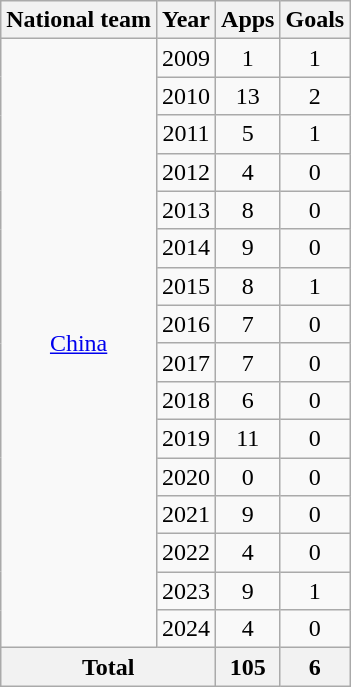<table class="wikitable" style="text-align:center">
<tr>
<th>National team</th>
<th>Year</th>
<th>Apps</th>
<th>Goals</th>
</tr>
<tr>
<td rowspan="16"><a href='#'>China</a></td>
<td>2009</td>
<td>1</td>
<td>1</td>
</tr>
<tr>
<td>2010</td>
<td>13</td>
<td>2</td>
</tr>
<tr>
<td>2011</td>
<td>5</td>
<td>1</td>
</tr>
<tr>
<td>2012</td>
<td>4</td>
<td>0</td>
</tr>
<tr>
<td>2013</td>
<td>8</td>
<td>0</td>
</tr>
<tr>
<td>2014</td>
<td>9</td>
<td>0</td>
</tr>
<tr>
<td>2015</td>
<td>8</td>
<td>1</td>
</tr>
<tr>
<td>2016</td>
<td>7</td>
<td>0</td>
</tr>
<tr>
<td>2017</td>
<td>7</td>
<td>0</td>
</tr>
<tr>
<td>2018</td>
<td>6</td>
<td>0</td>
</tr>
<tr>
<td>2019</td>
<td>11</td>
<td>0</td>
</tr>
<tr>
<td>2020</td>
<td>0</td>
<td>0</td>
</tr>
<tr>
<td>2021</td>
<td>9</td>
<td>0</td>
</tr>
<tr>
<td>2022</td>
<td>4</td>
<td>0</td>
</tr>
<tr>
<td>2023</td>
<td>9</td>
<td>1</td>
</tr>
<tr>
<td>2024</td>
<td>4</td>
<td>0</td>
</tr>
<tr>
<th colspan="2">Total</th>
<th>105</th>
<th>6</th>
</tr>
</table>
